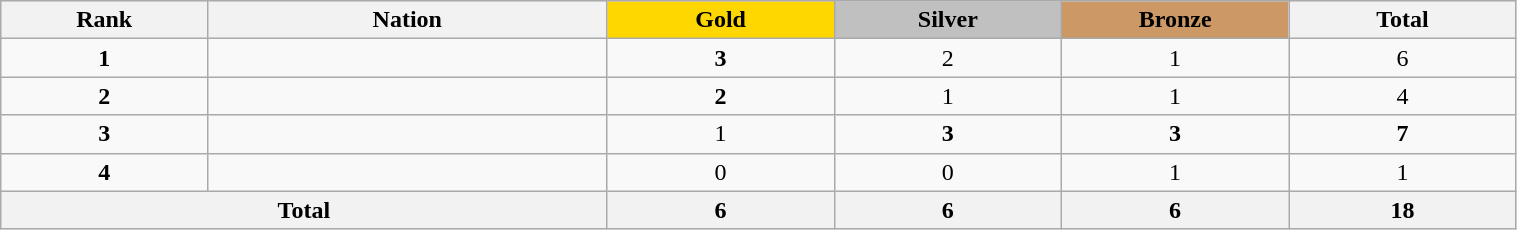<table class="wikitable collapsible autocollapse plainrowheaders" width=80% style="text-align:center;">
<tr style="background-color:#EDEDED;">
<th width=100px class="hintergrundfarbe5">Rank</th>
<th width=200px class="hintergrundfarbe6">Nation</th>
<th style="background:    gold; width:15%">Gold</th>
<th style="background:  silver; width:15%">Silver</th>
<th style="background: #CC9966; width:15%">Bronze</th>
<th class="hintergrundfarbe6" style="width:15%">Total</th>
</tr>
<tr>
<td><strong>1</strong></td>
<td align=left></td>
<td><strong>3</strong></td>
<td>2</td>
<td>1</td>
<td>6</td>
</tr>
<tr>
<td><strong>2</strong></td>
<td align=left></td>
<td><strong>2</strong></td>
<td>1</td>
<td>1</td>
<td>4</td>
</tr>
<tr>
<td><strong>3</strong></td>
<td align=left></td>
<td>1</td>
<td><strong>3</strong></td>
<td><strong>3</strong></td>
<td><strong>7</strong></td>
</tr>
<tr>
<td><strong>4</strong></td>
<td align=left></td>
<td>0</td>
<td>0</td>
<td>1</td>
<td>1</td>
</tr>
<tr>
<th colspan=2>Total</th>
<th>6</th>
<th>6</th>
<th>6</th>
<th>18</th>
</tr>
</table>
